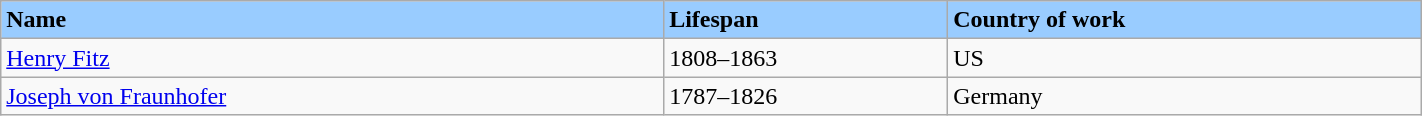<table class="wikitable" style="width:75%; background:light blue; color:black">
<tr>
<td width="35%" bgcolor="#99ccff"><strong>Name</strong></td>
<td width="15%" bgcolor="#99ccff"><strong> Lifespan</strong></td>
<td width="25%" bgcolor="#99ccff"><strong> Country of work </strong></td>
</tr>
<tr>
<td><a href='#'>Henry Fitz</a></td>
<td>1808–1863</td>
<td>US</td>
</tr>
<tr>
<td><a href='#'>Joseph von Fraunhofer</a></td>
<td>1787–1826</td>
<td>Germany</td>
</tr>
</table>
